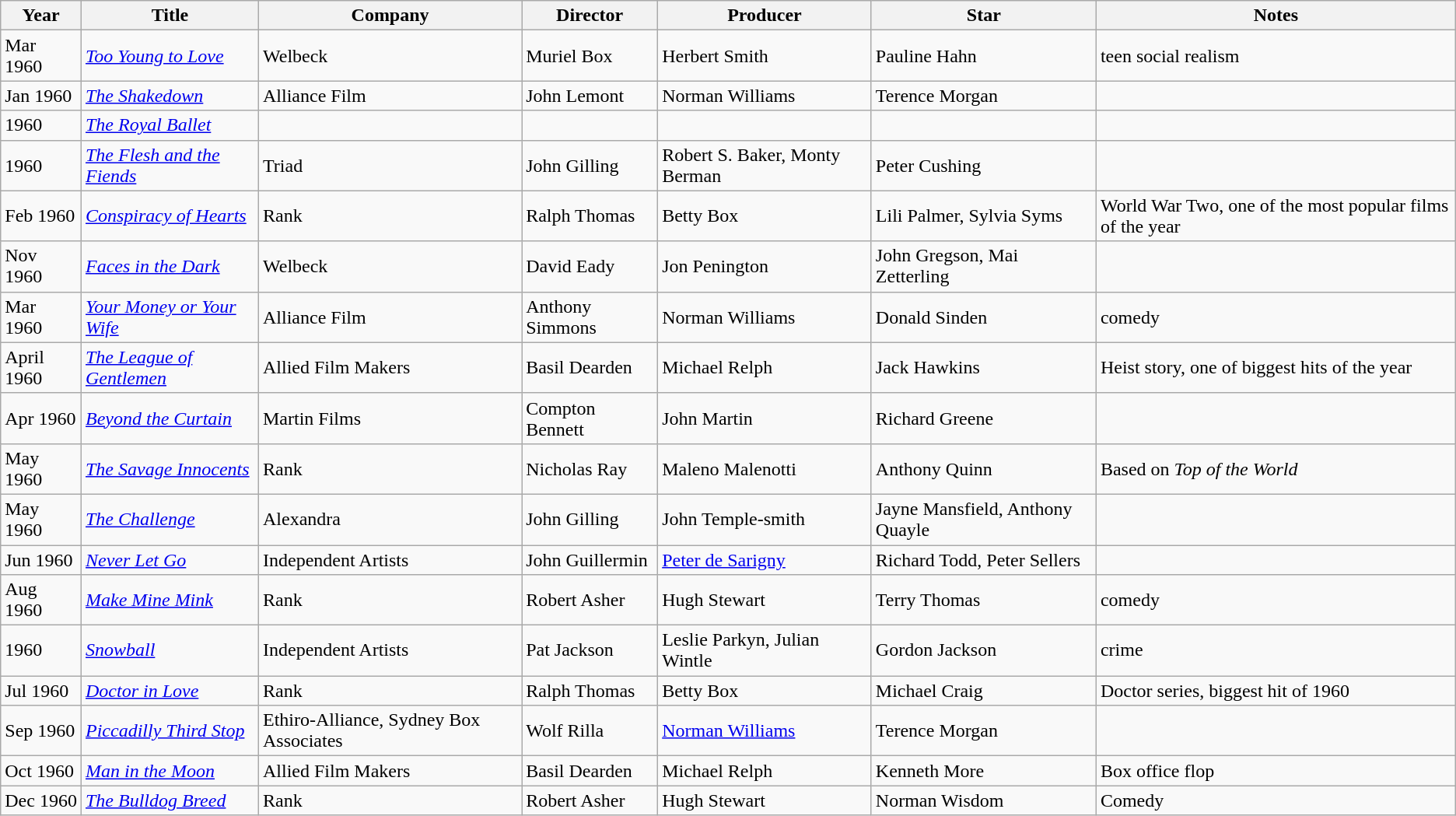<table class="wikitable sortable">
<tr>
<th>Year</th>
<th>Title</th>
<th>Company</th>
<th>Director</th>
<th>Producer</th>
<th>Star</th>
<th>Notes</th>
</tr>
<tr>
<td>Mar 1960</td>
<td><em><a href='#'>Too Young to Love</a></em></td>
<td>Welbeck</td>
<td>Muriel Box</td>
<td>Herbert Smith</td>
<td>Pauline Hahn</td>
<td>teen social realism</td>
</tr>
<tr>
<td>Jan 1960</td>
<td><em><a href='#'>The Shakedown</a></em></td>
<td>Alliance Film</td>
<td>John Lemont</td>
<td>Norman Williams</td>
<td>Terence Morgan</td>
<td></td>
</tr>
<tr>
<td>1960</td>
<td><em><a href='#'>The Royal Ballet</a></em></td>
<td></td>
<td></td>
<td></td>
<td></td>
<td></td>
</tr>
<tr>
<td>1960</td>
<td><em><a href='#'>The Flesh and the Fiends</a></em></td>
<td>Triad</td>
<td>John Gilling</td>
<td>Robert S. Baker, Monty Berman</td>
<td>Peter Cushing</td>
<td></td>
</tr>
<tr>
<td>Feb 1960</td>
<td><em><a href='#'>Conspiracy of Hearts</a></em></td>
<td>Rank</td>
<td>Ralph Thomas</td>
<td>Betty Box</td>
<td>Lili Palmer, Sylvia Syms</td>
<td>World War Two, one of the most popular films of the year</td>
</tr>
<tr>
<td>Nov 1960</td>
<td><em><a href='#'>Faces in the Dark</a></em></td>
<td>Welbeck</td>
<td>David Eady</td>
<td>Jon Penington</td>
<td>John Gregson, Mai Zetterling</td>
<td></td>
</tr>
<tr>
<td>Mar 1960</td>
<td><em><a href='#'>Your Money or Your Wife</a></em></td>
<td>Alliance Film</td>
<td>Anthony Simmons</td>
<td>Norman Williams</td>
<td>Donald Sinden</td>
<td>comedy</td>
</tr>
<tr>
<td>April 1960</td>
<td><em><a href='#'>The League of Gentlemen</a></em></td>
<td>Allied Film Makers</td>
<td>Basil Dearden</td>
<td>Michael Relph</td>
<td>Jack Hawkins</td>
<td>Heist story, one of biggest hits of the year</td>
</tr>
<tr>
<td>Apr 1960</td>
<td><em><a href='#'>Beyond the Curtain</a></em></td>
<td>Martin Films</td>
<td>Compton Bennett</td>
<td>John Martin</td>
<td>Richard Greene</td>
<td></td>
</tr>
<tr>
<td>May 1960</td>
<td><em><a href='#'>The Savage Innocents</a></em></td>
<td>Rank</td>
<td>Nicholas Ray</td>
<td>Maleno Malenotti</td>
<td>Anthony Quinn</td>
<td>Based on <em>Top of the World</em></td>
</tr>
<tr>
<td>May 1960</td>
<td><em><a href='#'>The Challenge</a></em></td>
<td>Alexandra</td>
<td>John Gilling</td>
<td>John Temple-smith</td>
<td>Jayne Mansfield, Anthony Quayle</td>
<td></td>
</tr>
<tr>
<td>Jun 1960</td>
<td><em><a href='#'>Never Let Go</a></em></td>
<td>Independent Artists</td>
<td>John Guillermin</td>
<td><a href='#'>Peter de Sarigny</a></td>
<td>Richard Todd, Peter Sellers</td>
<td></td>
</tr>
<tr>
<td>Aug 1960</td>
<td><em><a href='#'>Make Mine Mink</a></em></td>
<td>Rank</td>
<td>Robert Asher</td>
<td>Hugh Stewart</td>
<td>Terry Thomas</td>
<td>comedy</td>
</tr>
<tr>
<td>1960</td>
<td><em><a href='#'>Snowball</a></em></td>
<td>Independent Artists</td>
<td>Pat Jackson</td>
<td>Leslie Parkyn, Julian Wintle</td>
<td>Gordon Jackson</td>
<td>crime</td>
</tr>
<tr>
<td>Jul 1960</td>
<td><em><a href='#'>Doctor in Love</a></em></td>
<td>Rank</td>
<td>Ralph Thomas</td>
<td>Betty Box</td>
<td>Michael Craig</td>
<td>Doctor series, biggest hit of 1960</td>
</tr>
<tr>
<td>Sep 1960</td>
<td><em><a href='#'>Piccadilly Third Stop</a></em></td>
<td>Ethiro-Alliance, Sydney Box Associates</td>
<td>Wolf Rilla</td>
<td><a href='#'>Norman Williams</a></td>
<td>Terence Morgan</td>
<td></td>
</tr>
<tr>
<td>Oct 1960</td>
<td><em><a href='#'>Man in the Moon</a></em></td>
<td>Allied Film Makers</td>
<td>Basil Dearden</td>
<td>Michael Relph</td>
<td>Kenneth More</td>
<td>Box office flop</td>
</tr>
<tr>
<td>Dec 1960</td>
<td><em><a href='#'>The Bulldog Breed</a></em></td>
<td>Rank</td>
<td>Robert Asher</td>
<td>Hugh Stewart</td>
<td>Norman Wisdom</td>
<td>Comedy</td>
</tr>
</table>
